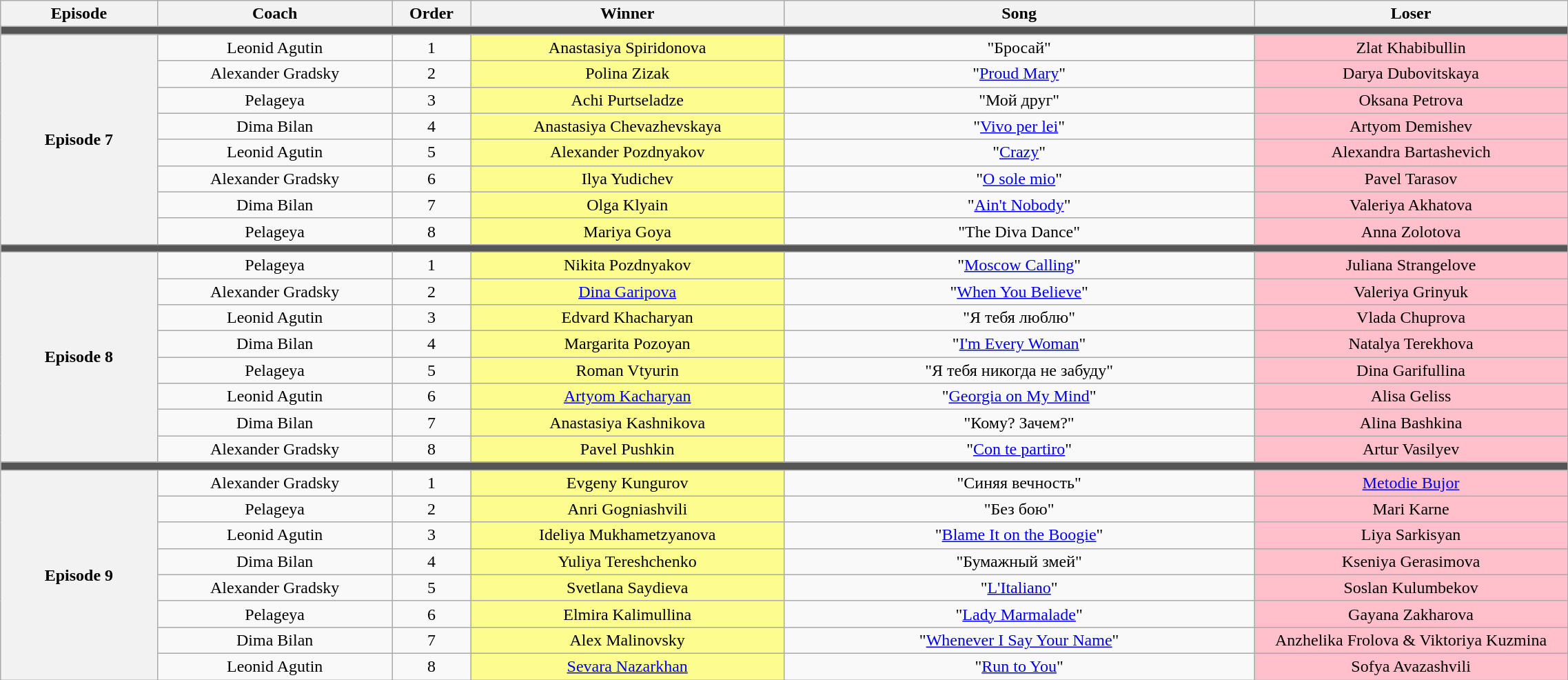<table class="wikitable" style="text-align: center; width:120%;">
<tr>
<th style="width:10%;">Episode</th>
<th style="width:15%;">Coach</th>
<th style="width:05%;">Order</th>
<th style="width:20%;">Winner</th>
<th style="width:30%;">Song</th>
<th style="width:20%;">Loser</th>
</tr>
<tr>
<td colspan="6" style="background:#555;"></td>
</tr>
<tr>
<th rowspan=8>Episode 7 <br> </th>
<td>Leonid Agutin</td>
<td>1</td>
<td style="background:#fdfc8f">Anastasiya Spiridonova</td>
<td>"Бросай"</td>
<td style="background:pink">Zlat Khabibullin</td>
</tr>
<tr>
<td>Alexander Gradsky</td>
<td>2</td>
<td style="background:#fdfc8f">Polina Zizak</td>
<td>"<a href='#'>Proud Mary</a>"</td>
<td style="background:pink">Darya Dubovitskaya</td>
</tr>
<tr>
<td>Pelageya</td>
<td>3</td>
<td style="background:#fdfc8f">Achi Purtseladze</td>
<td>"Мой друг"</td>
<td style="background:pink">Oksana Petrova</td>
</tr>
<tr>
<td>Dima Bilan</td>
<td>4</td>
<td style="background:#fdfc8f">Anastasiya Chevazhevskaya</td>
<td>"<a href='#'>Vivo per lei</a>"</td>
<td style="background:pink">Artyom Demishev</td>
</tr>
<tr>
<td>Leonid Agutin</td>
<td>5</td>
<td style="background:#fdfc8f">Alexander Pozdnyakov</td>
<td>"<a href='#'>Crazy</a>"</td>
<td style="background:pink">Alexandra Bartashevich</td>
</tr>
<tr>
<td>Alexander Gradsky</td>
<td>6</td>
<td style="background:#fdfc8f">Ilya Yudichev</td>
<td>"<a href='#'>O sole mio</a>"</td>
<td style="background:pink">Pavel Tarasov</td>
</tr>
<tr>
<td>Dima Bilan</td>
<td>7</td>
<td style="background:#fdfc8f">Olga Klyain</td>
<td>"<a href='#'>Ain't Nobody</a>"</td>
<td style="background:pink">Valeriya Akhatova</td>
</tr>
<tr>
<td>Pelageya</td>
<td>8</td>
<td style="background:#fdfc8f">Mariya Goya</td>
<td>"The Diva Dance"</td>
<td style="background:pink">Anna Zolotova</td>
</tr>
<tr>
<td colspan="6" style="background:#555;"></td>
</tr>
<tr>
<th rowspan=8>Episode 8 <br> </th>
<td>Pelageya</td>
<td>1</td>
<td style="background:#fdfc8f">Nikita Pozdnyakov</td>
<td>"<a href='#'>Moscow Calling</a>"</td>
<td style="background:pink">Juliana Strangelove</td>
</tr>
<tr>
<td>Alexander Gradsky</td>
<td>2</td>
<td style="background:#fdfc8f"><a href='#'>Dina Garipova</a></td>
<td>"<a href='#'>When You Believe</a>"</td>
<td style="background:pink">Valeriya Grinyuk</td>
</tr>
<tr>
<td>Leonid Agutin</td>
<td>3</td>
<td style="background:#fdfc8f">Edvard Khacharyan</td>
<td>"Я тебя люблю"</td>
<td style="background:pink">Vlada Chuprova</td>
</tr>
<tr>
<td>Dima Bilan</td>
<td>4</td>
<td style="background:#fdfc8f">Margarita Pozoyan</td>
<td>"<a href='#'>I'm Every Woman</a>"</td>
<td style="background:pink">Natalya Terekhova</td>
</tr>
<tr>
<td>Pelageya</td>
<td>5</td>
<td style="background:#fdfc8f">Roman Vtyurin</td>
<td>"Я тебя никогда не забуду"</td>
<td style="background:pink">Dina Garifullina</td>
</tr>
<tr>
<td>Leonid Agutin</td>
<td>6</td>
<td style="background:#fdfc8f"><a href='#'>Artyom Kacharyan</a></td>
<td>"<a href='#'>Georgia on My Mind</a>"</td>
<td style="background:pink">Alisa Geliss</td>
</tr>
<tr>
<td>Dima Bilan</td>
<td>7</td>
<td style="background:#fdfc8f">Anastasiya Kashnikova</td>
<td>"Кому? Зачем?"</td>
<td style="background:pink">Alina Bashkina</td>
</tr>
<tr>
<td>Alexander Gradsky</td>
<td>8</td>
<td style="background:#fdfc8f">Pavel Pushkin</td>
<td>"<a href='#'>Con te partiro</a>"</td>
<td style="background:pink">Artur Vasilyev</td>
</tr>
<tr>
<td colspan="6" style="background:#555555;"></td>
</tr>
<tr>
<th rowspan=8>Episode 9 <br> </th>
<td>Alexander Gradsky</td>
<td>1</td>
<td style="background:#fdfc8f">Evgeny Kungurov</td>
<td>"Синяя вечность"</td>
<td style="background:pink"><a href='#'>Metodie Bujor</a></td>
</tr>
<tr>
<td>Pelageya</td>
<td>2</td>
<td style="background:#fdfc8f">Anri Gogniashvili</td>
<td>"Без бою"</td>
<td style="background:pink">Mari Karne</td>
</tr>
<tr>
<td>Leonid Agutin</td>
<td>3</td>
<td style="background:#fdfc8f">Ideliya Mukhametzyanova</td>
<td>"<a href='#'>Blame It on the Boogie</a>"</td>
<td style="background:pink">Liya Sarkisyan</td>
</tr>
<tr>
<td>Dima Bilan</td>
<td>4</td>
<td style="background:#fdfc8f">Yuliya Tereshchenko</td>
<td>"Бумажный змей"</td>
<td style="background:pink">Kseniya Gerasimova</td>
</tr>
<tr>
<td>Alexander Gradsky</td>
<td>5</td>
<td style="background:#fdfc8f">Svetlana Saydieva</td>
<td>"<a href='#'>L'Italiano</a>"</td>
<td style="background:pink">Soslan Kulumbekov</td>
</tr>
<tr>
<td>Pelageya</td>
<td>6</td>
<td style="background:#fdfc8f">Elmira Kalimullina</td>
<td>"<a href='#'>Lady Marmalade</a>"</td>
<td style="background:pink">Gayana Zakharova</td>
</tr>
<tr>
<td>Dima Bilan</td>
<td>7</td>
<td style="background:#fdfc8f">Alex Malinovsky</td>
<td>"<a href='#'>Whenever I Say Your Name</a>"</td>
<td style="background:pink">Anzhelika Frolova & Viktoriya Kuzmina</td>
</tr>
<tr>
<td>Leonid Agutin</td>
<td>8</td>
<td style="background:#fdfc8f"><a href='#'>Sevara Nazarkhan</a></td>
<td>"<a href='#'>Run to You</a>"</td>
<td style="background:pink">Sofya Avazashvili</td>
</tr>
</table>
